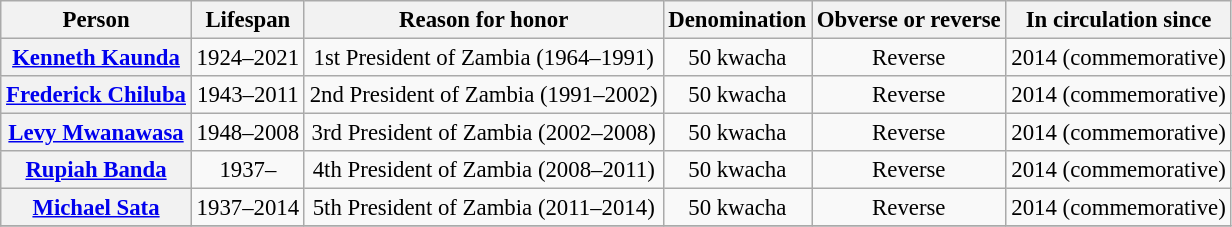<table class="wikitable" style="font-size: 95%; text-align:center;">
<tr>
<th>Person</th>
<th>Lifespan</th>
<th>Reason for honor</th>
<th>Denomination</th>
<th>Obverse or reverse</th>
<th>In circulation since</th>
</tr>
<tr>
<th><a href='#'>Kenneth Kaunda</a></th>
<td>1924–2021</td>
<td>1st President of Zambia (1964–1991)</td>
<td>50 kwacha</td>
<td>Reverse</td>
<td>2014 (commemorative)</td>
</tr>
<tr>
<th><a href='#'>Frederick Chiluba</a></th>
<td>1943–2011</td>
<td>2nd President of Zambia (1991–2002)</td>
<td>50 kwacha</td>
<td>Reverse</td>
<td>2014 (commemorative)</td>
</tr>
<tr>
<th><a href='#'>Levy Mwanawasa</a></th>
<td>1948–2008</td>
<td>3rd President of Zambia (2002–2008)</td>
<td>50 kwacha</td>
<td>Reverse</td>
<td>2014 (commemorative)</td>
</tr>
<tr>
<th><a href='#'>Rupiah Banda</a></th>
<td>1937–</td>
<td>4th President of Zambia (2008–2011)</td>
<td>50 kwacha</td>
<td>Reverse</td>
<td>2014 (commemorative)</td>
</tr>
<tr>
<th><a href='#'>Michael Sata</a></th>
<td>1937–2014</td>
<td>5th President of Zambia (2011–2014)</td>
<td>50 kwacha</td>
<td>Reverse</td>
<td>2014 (commemorative)</td>
</tr>
<tr>
</tr>
</table>
